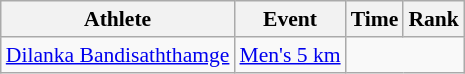<table class="wikitable" style="text-align:center; font-size:90%">
<tr>
<th>Athlete</th>
<th>Event</th>
<th>Time</th>
<th>Rank</th>
</tr>
<tr>
<td align=left><a href='#'>Dilanka Bandisaththamge</a></td>
<td align=left><a href='#'>Men's 5 km</a></td>
<td colspan=2></td>
</tr>
</table>
